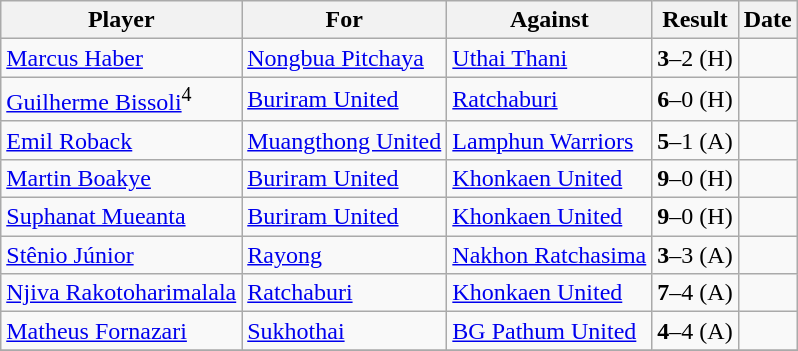<table class="wikitable sortable">
<tr>
<th>Player</th>
<th>For</th>
<th>Against</th>
<th align=center>Result</th>
<th>Date</th>
</tr>
<tr>
<td> <a href='#'>Marcus Haber</a></td>
<td><a href='#'>Nongbua Pitchaya</a></td>
<td><a href='#'>Uthai Thani</a></td>
<td><strong>3</strong>–2 (H)</td>
<td></td>
</tr>
<tr>
<td> <a href='#'>Guilherme Bissoli</a><sup>4</sup></td>
<td><a href='#'>Buriram United</a></td>
<td><a href='#'>Ratchaburi</a></td>
<td><strong>6</strong>–0 (H)</td>
<td></td>
</tr>
<tr>
<td> <a href='#'>Emil Roback</a></td>
<td><a href='#'>Muangthong United</a></td>
<td><a href='#'>Lamphun Warriors</a></td>
<td><strong>5</strong>–1 (A)</td>
<td></td>
</tr>
<tr>
<td> <a href='#'>Martin Boakye</a></td>
<td><a href='#'>Buriram United</a></td>
<td><a href='#'>Khonkaen United</a></td>
<td><strong>9</strong>–0 (H)</td>
<td></td>
</tr>
<tr>
<td> <a href='#'>Suphanat Mueanta</a></td>
<td><a href='#'>Buriram United</a></td>
<td><a href='#'>Khonkaen United</a></td>
<td><strong>9</strong>–0 (H)</td>
<td></td>
</tr>
<tr>
<td> <a href='#'>Stênio Júnior</a></td>
<td><a href='#'>Rayong</a></td>
<td><a href='#'>Nakhon Ratchasima</a></td>
<td><strong>3</strong>–3 (A)</td>
<td></td>
</tr>
<tr>
<td> <a href='#'>Njiva Rakotoharimalala</a></td>
<td><a href='#'>Ratchaburi</a></td>
<td><a href='#'>Khonkaen United</a></td>
<td><strong>7</strong>–4 (A)</td>
<td></td>
</tr>
<tr>
<td> <a href='#'>Matheus Fornazari</a></td>
<td><a href='#'>Sukhothai</a></td>
<td><a href='#'>BG Pathum United</a></td>
<td><strong>4</strong>–4 (A)</td>
<td></td>
</tr>
<tr>
</tr>
</table>
